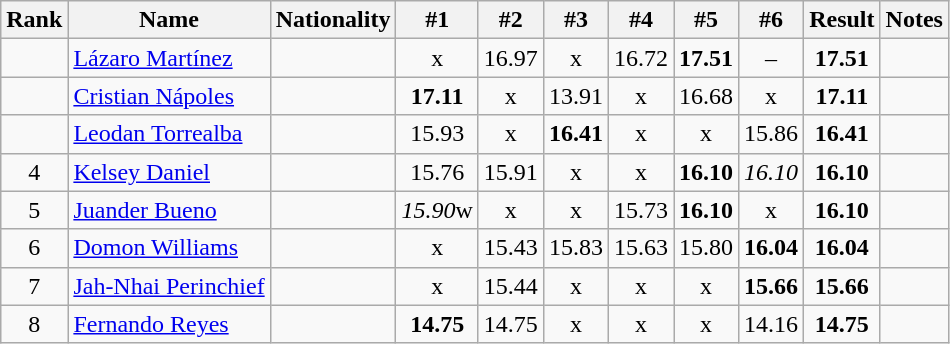<table class="wikitable sortable" style="text-align:center">
<tr>
<th>Rank</th>
<th>Name</th>
<th>Nationality</th>
<th>#1</th>
<th>#2</th>
<th>#3</th>
<th>#4</th>
<th>#5</th>
<th>#6</th>
<th>Result</th>
<th>Notes</th>
</tr>
<tr>
<td></td>
<td align=left><a href='#'>Lázaro Martínez</a></td>
<td align=left></td>
<td>x</td>
<td>16.97</td>
<td>x</td>
<td>16.72</td>
<td><strong>17.51</strong></td>
<td>–</td>
<td><strong>17.51</strong></td>
<td><strong></strong></td>
</tr>
<tr>
<td></td>
<td align=left><a href='#'>Cristian Nápoles</a></td>
<td align=left></td>
<td><strong>17.11</strong></td>
<td>x</td>
<td>13.91</td>
<td>x</td>
<td>16.68</td>
<td>x</td>
<td><strong>17.11</strong></td>
<td></td>
</tr>
<tr>
<td></td>
<td align=left><a href='#'>Leodan Torrealba</a></td>
<td align=left></td>
<td>15.93</td>
<td>x</td>
<td><strong>16.41</strong></td>
<td>x</td>
<td>x</td>
<td>15.86</td>
<td><strong>16.41</strong></td>
<td></td>
</tr>
<tr>
<td>4</td>
<td align=left><a href='#'>Kelsey Daniel</a></td>
<td align=left></td>
<td>15.76</td>
<td>15.91</td>
<td>x</td>
<td>x</td>
<td><strong>16.10</strong></td>
<td><em>16.10</em></td>
<td><strong>16.10</strong></td>
<td></td>
</tr>
<tr>
<td>5</td>
<td align=left><a href='#'>Juander Bueno</a></td>
<td align=left></td>
<td><em>15.90</em>w</td>
<td>x</td>
<td>x</td>
<td>15.73</td>
<td><strong>16.10</strong></td>
<td>x</td>
<td><strong>16.10</strong></td>
<td></td>
</tr>
<tr>
<td>6</td>
<td align=left><a href='#'>Domon Williams</a></td>
<td align=left></td>
<td>x</td>
<td>15.43</td>
<td>15.83</td>
<td>15.63</td>
<td>15.80</td>
<td><strong>16.04</strong></td>
<td><strong>16.04</strong></td>
<td></td>
</tr>
<tr>
<td>7</td>
<td align=left><a href='#'>Jah-Nhai Perinchief</a></td>
<td align=left></td>
<td>x</td>
<td>15.44</td>
<td>x</td>
<td>x</td>
<td>x</td>
<td><strong>15.66</strong></td>
<td><strong>15.66</strong></td>
<td></td>
</tr>
<tr>
<td>8</td>
<td align=left><a href='#'>Fernando Reyes</a></td>
<td align=left></td>
<td><strong>14.75</strong></td>
<td>14.75</td>
<td>x</td>
<td>x</td>
<td>x</td>
<td>14.16</td>
<td><strong>14.75</strong></td>
<td></td>
</tr>
</table>
